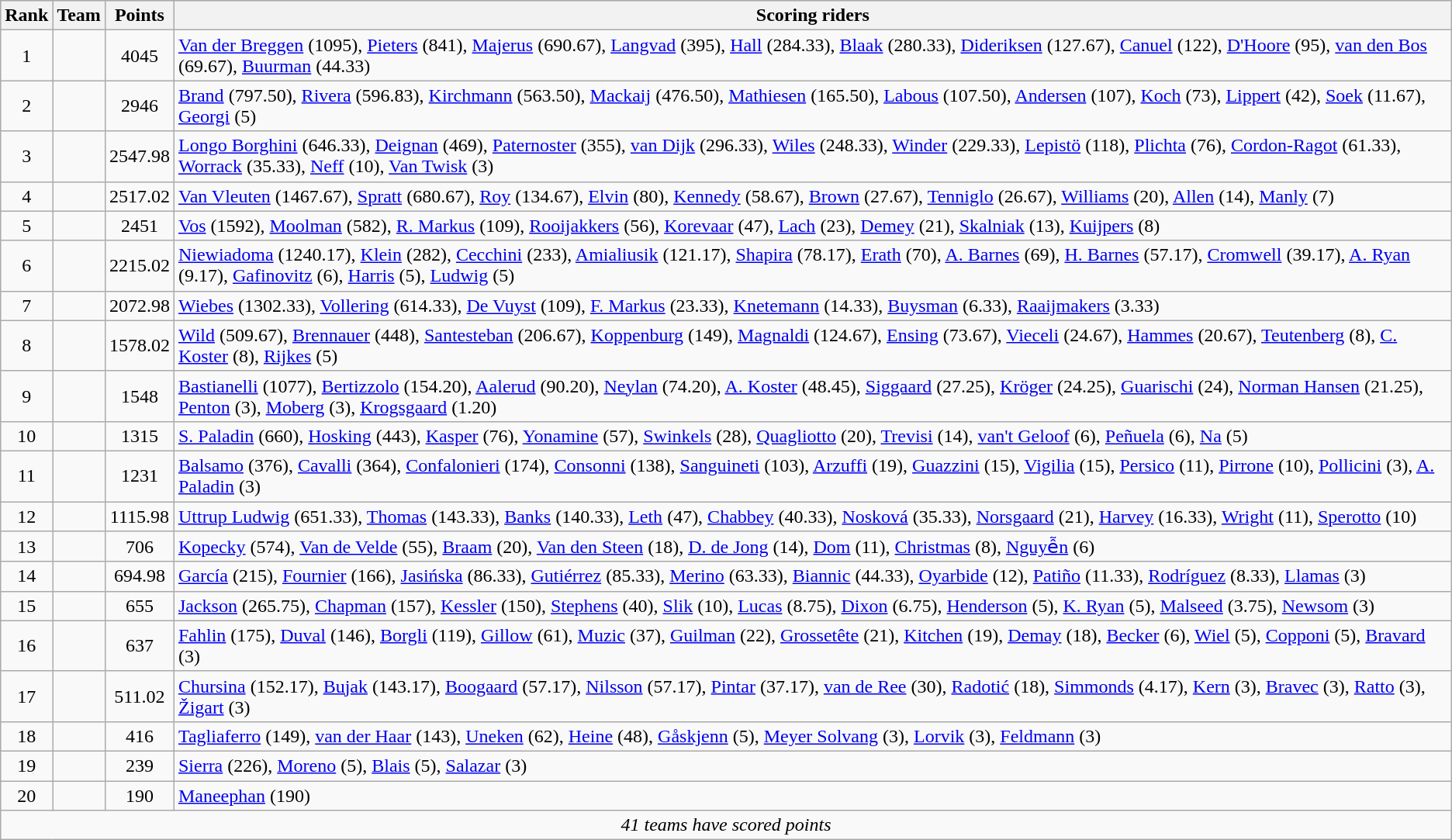<table class="wikitable">
<tr style="background:#ccf;">
<th>Rank</th>
<th>Team</th>
<th>Points</th>
<th>Scoring riders</th>
</tr>
<tr>
<td align=center>1</td>
<td></td>
<td align=center>4045</td>
<td><a href='#'>Van der Breggen</a> (1095), <a href='#'>Pieters</a> (841), <a href='#'>Majerus</a> (690.67), <a href='#'>Langvad</a> (395), <a href='#'>Hall</a> (284.33), <a href='#'>Blaak</a> (280.33), <a href='#'>Dideriksen</a> (127.67), <a href='#'>Canuel</a> (122), <a href='#'>D'Hoore</a> (95), <a href='#'>van den Bos</a> (69.67), <a href='#'>Buurman</a> (44.33)</td>
</tr>
<tr>
<td align=center>2</td>
<td></td>
<td align=center>2946</td>
<td><a href='#'>Brand</a> (797.50), <a href='#'>Rivera</a> (596.83), <a href='#'>Kirchmann</a> (563.50), <a href='#'>Mackaij</a> (476.50), <a href='#'>Mathiesen</a> (165.50), <a href='#'>Labous</a> (107.50), <a href='#'>Andersen</a> (107), <a href='#'>Koch</a> (73), <a href='#'>Lippert</a> (42), <a href='#'>Soek</a> (11.67), <a href='#'>Georgi</a> (5)</td>
</tr>
<tr>
<td align=center>3</td>
<td></td>
<td align=center>2547.98</td>
<td><a href='#'>Longo Borghini</a> (646.33), <a href='#'>Deignan</a> (469), <a href='#'>Paternoster</a> (355), <a href='#'>van Dijk</a> (296.33), <a href='#'>Wiles</a> (248.33), <a href='#'>Winder</a> (229.33), <a href='#'>Lepistö</a> (118), <a href='#'>Plichta</a> (76), <a href='#'>Cordon-Ragot</a> (61.33), <a href='#'>Worrack</a> (35.33), <a href='#'>Neff</a> (10), <a href='#'>Van Twisk</a> (3)</td>
</tr>
<tr>
<td align=center>4</td>
<td></td>
<td align=center>2517.02</td>
<td><a href='#'>Van Vleuten</a> (1467.67), <a href='#'>Spratt</a> (680.67), <a href='#'>Roy</a> (134.67), <a href='#'>Elvin</a> (80), <a href='#'>Kennedy</a> (58.67), <a href='#'>Brown</a> (27.67), <a href='#'>Tenniglo</a> (26.67), <a href='#'>Williams</a> (20), <a href='#'>Allen</a> (14), <a href='#'>Manly</a> (7)</td>
</tr>
<tr>
<td align=center>5</td>
<td></td>
<td align=center>2451</td>
<td><a href='#'>Vos</a> (1592), <a href='#'>Moolman</a> (582), <a href='#'>R. Markus</a> (109), <a href='#'>Rooijakkers</a> (56), <a href='#'>Korevaar</a> (47), <a href='#'>Lach</a> (23), <a href='#'>Demey</a> (21), <a href='#'>Skalniak</a> (13), <a href='#'>Kuijpers</a> (8)</td>
</tr>
<tr>
<td align=center>6</td>
<td></td>
<td align=center>2215.02</td>
<td><a href='#'>Niewiadoma</a> (1240.17), <a href='#'>Klein</a> (282), <a href='#'>Cecchini</a> (233), <a href='#'>Amialiusik</a> (121.17), <a href='#'>Shapira</a> (78.17), <a href='#'>Erath</a> (70), <a href='#'>A. Barnes</a> (69), <a href='#'>H. Barnes</a> (57.17), <a href='#'>Cromwell</a> (39.17), <a href='#'>A. Ryan</a> (9.17), <a href='#'>Gafinovitz</a> (6), <a href='#'>Harris</a> (5), <a href='#'>Ludwig</a> (5)</td>
</tr>
<tr>
<td align=center>7</td>
<td></td>
<td align=center>2072.98</td>
<td><a href='#'>Wiebes</a> (1302.33), <a href='#'>Vollering</a> (614.33), <a href='#'>De Vuyst</a> (109), <a href='#'>F. Markus</a> (23.33), <a href='#'>Knetemann</a> (14.33), <a href='#'>Buysman</a> (6.33), <a href='#'>Raaijmakers</a> (3.33)</td>
</tr>
<tr>
<td align=center>8</td>
<td></td>
<td align=center>1578.02</td>
<td><a href='#'>Wild</a> (509.67), <a href='#'>Brennauer</a> (448), <a href='#'>Santesteban</a> (206.67), <a href='#'>Koppenburg</a> (149), <a href='#'>Magnaldi</a> (124.67), <a href='#'>Ensing</a> (73.67), <a href='#'>Vieceli</a> (24.67), <a href='#'>Hammes</a> (20.67), <a href='#'>Teutenberg</a> (8), <a href='#'>C. Koster</a> (8), <a href='#'>Rijkes</a> (5)</td>
</tr>
<tr>
<td align=center>9</td>
<td></td>
<td align=center>1548</td>
<td><a href='#'>Bastianelli</a> (1077), <a href='#'>Bertizzolo</a> (154.20), <a href='#'>Aalerud</a> (90.20), <a href='#'>Neylan</a> (74.20), <a href='#'>A. Koster</a> (48.45), <a href='#'>Siggaard</a> (27.25), <a href='#'>Kröger</a> (24.25), <a href='#'>Guarischi</a> (24), <a href='#'>Norman Hansen</a> (21.25), <a href='#'>Penton</a> (3), <a href='#'>Moberg</a> (3), <a href='#'>Krogsgaard</a> (1.20)</td>
</tr>
<tr>
<td align=center>10</td>
<td></td>
<td align=center>1315</td>
<td><a href='#'>S. Paladin</a> (660), <a href='#'>Hosking</a> (443), <a href='#'>Kasper</a> (76), <a href='#'>Yonamine</a> (57), <a href='#'>Swinkels</a> (28), <a href='#'>Quagliotto</a> (20), <a href='#'>Trevisi</a> (14), <a href='#'>van't Geloof</a> (6), <a href='#'>Peñuela</a> (6), <a href='#'>Na</a> (5)</td>
</tr>
<tr>
<td align=center>11</td>
<td></td>
<td align=center>1231</td>
<td><a href='#'>Balsamo</a> (376), <a href='#'>Cavalli</a> (364), <a href='#'>Confalonieri</a> (174), <a href='#'>Consonni</a> (138), <a href='#'>Sanguineti</a> (103), <a href='#'>Arzuffi</a> (19), <a href='#'>Guazzini</a> (15), <a href='#'>Vigilia</a> (15), <a href='#'>Persico</a> (11), <a href='#'>Pirrone</a> (10), <a href='#'>Pollicini</a> (3), <a href='#'>A. Paladin</a> (3)</td>
</tr>
<tr>
<td align=center>12</td>
<td></td>
<td align=center>1115.98</td>
<td><a href='#'>Uttrup Ludwig</a> (651.33), <a href='#'>Thomas</a> (143.33), <a href='#'>Banks</a> (140.33), <a href='#'>Leth</a> (47), <a href='#'>Chabbey</a> (40.33), <a href='#'>Nosková</a> (35.33), <a href='#'>Norsgaard</a> (21), <a href='#'>Harvey</a> (16.33), <a href='#'>Wright</a> (11), <a href='#'>Sperotto</a> (10)</td>
</tr>
<tr>
<td align=center>13</td>
<td></td>
<td align=center>706</td>
<td><a href='#'>Kopecky</a> (574), <a href='#'>Van de Velde</a> (55), <a href='#'>Braam</a> (20), <a href='#'>Van den Steen</a> (18), <a href='#'>D. de Jong</a> (14), <a href='#'>Dom</a> (11), <a href='#'>Christmas</a> (8), <a href='#'>Nguyễn</a> (6)</td>
</tr>
<tr>
<td align=center>14</td>
<td></td>
<td align=center>694.98</td>
<td><a href='#'>García</a> (215), <a href='#'>Fournier</a> (166), <a href='#'>Jasińska</a> (86.33), <a href='#'>Gutiérrez</a> (85.33), <a href='#'>Merino</a> (63.33), <a href='#'>Biannic</a> (44.33), <a href='#'>Oyarbide</a> (12), <a href='#'>Patiño</a> (11.33), <a href='#'>Rodríguez</a> (8.33), <a href='#'>Llamas</a> (3)</td>
</tr>
<tr>
<td align=center>15</td>
<td></td>
<td align=center>655</td>
<td><a href='#'>Jackson</a> (265.75), <a href='#'>Chapman</a> (157), <a href='#'>Kessler</a> (150), <a href='#'>Stephens</a> (40), <a href='#'>Slik</a> (10), <a href='#'>Lucas</a> (8.75), <a href='#'>Dixon</a> (6.75), <a href='#'>Henderson</a> (5), <a href='#'>K. Ryan</a> (5), <a href='#'>Malseed</a> (3.75), <a href='#'>Newsom</a> (3)</td>
</tr>
<tr>
<td align=center>16</td>
<td></td>
<td align=center>637</td>
<td><a href='#'>Fahlin</a> (175), <a href='#'>Duval</a> (146), <a href='#'>Borgli</a> (119), <a href='#'>Gillow</a> (61), <a href='#'>Muzic</a> (37), <a href='#'>Guilman</a> (22), <a href='#'>Grossetête</a> (21), <a href='#'>Kitchen</a> (19), <a href='#'>Demay</a> (18), <a href='#'>Becker</a> (6), <a href='#'>Wiel</a> (5), <a href='#'>Copponi</a> (5), <a href='#'>Bravard</a> (3)</td>
</tr>
<tr>
<td align=center>17</td>
<td></td>
<td align=center>511.02</td>
<td><a href='#'>Chursina</a> (152.17), <a href='#'>Bujak</a> (143.17), <a href='#'>Boogaard</a> (57.17), <a href='#'>Nilsson</a> (57.17), <a href='#'>Pintar</a> (37.17), <a href='#'>van de Ree</a> (30), <a href='#'>Radotić</a> (18), <a href='#'>Simmonds</a> (4.17), <a href='#'>Kern</a> (3), <a href='#'>Bravec</a> (3), <a href='#'>Ratto</a> (3), <a href='#'>Žigart</a> (3)</td>
</tr>
<tr>
<td align=center>18</td>
<td></td>
<td align=center>416</td>
<td><a href='#'>Tagliaferro</a> (149), <a href='#'>van der Haar</a> (143), <a href='#'>Uneken</a> (62), <a href='#'>Heine</a> (48), <a href='#'>Gåskjenn</a> (5), <a href='#'>Meyer Solvang</a> (3), <a href='#'>Lorvik</a> (3), <a href='#'>Feldmann</a> (3)</td>
</tr>
<tr>
<td align=center>19</td>
<td></td>
<td align=center>239</td>
<td><a href='#'>Sierra</a> (226), <a href='#'>Moreno</a> (5), <a href='#'>Blais</a> (5), <a href='#'>Salazar</a> (3)</td>
</tr>
<tr>
<td align=center>20</td>
<td></td>
<td align=center>190</td>
<td><a href='#'>Maneephan</a> (190)</td>
</tr>
<tr>
<td colspan=4 align=center><em>41 teams have scored points</em></td>
</tr>
</table>
